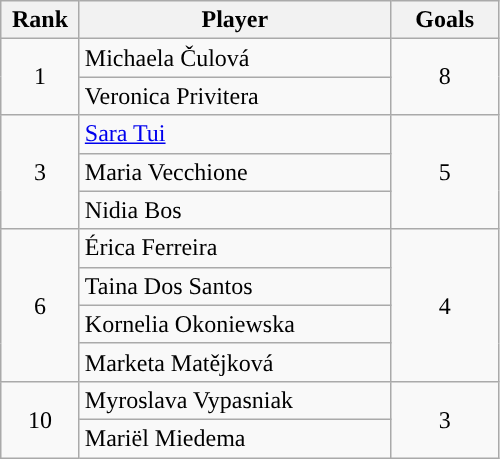<table class="wikitable" style="text-align:center">
<tr>
<th width=45>Rank</th>
<th width=200>Player</th>
<th width=65>Goals</th>
</tr>
<tr>
<td rowspan=2>1</td>
<td style="text-align:left"> Michaela Čulová</td>
<td rowspan=2>8</td>
</tr>
<tr>
<td style="text-align:left"> Veronica Privitera</td>
</tr>
<tr>
<td rowspan=3>3</td>
<td style="text-align:left"> <a href='#'>Sara Tui</a></td>
<td rowspan=3>5</td>
</tr>
<tr>
<td style="text-align:left"> Maria Vecchione</td>
</tr>
<tr>
<td style="text-align:left"> Nidia Bos</td>
</tr>
<tr>
<td rowspan=4>6</td>
<td style="text-align:left"> Érica Ferreira</td>
<td rowspan=4>4</td>
</tr>
<tr>
<td style="text-align:left"> Taina Dos Santos</td>
</tr>
<tr>
<td style="text-align:left"> Kornelia Okoniewska</td>
</tr>
<tr>
<td style="text-align:left"> Marketa Matějková</td>
</tr>
<tr>
<td rowspan=2>10</td>
<td style="text-align:left"> Myroslava Vypasniak</td>
<td rowspan=2>3</td>
</tr>
<tr>
<td style="text-align:left"> Mariël Miedema</td>
</tr>
</table>
